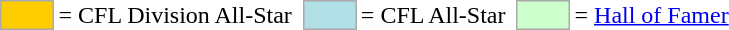<table>
<tr>
<td style="background:#fc0; border:1px solid #aaa; width:2em;"></td>
<td>= CFL Division All-Star</td>
<td></td>
<td style="background:#b0e0e6; border:1px solid #aaa; width:2em;"></td>
<td>= CFL All-Star</td>
<td></td>
<td style="background:#cfc; border:1px solid #aaa; width:2em;"></td>
<td>= <a href='#'>Hall of Famer</a></td>
</tr>
</table>
